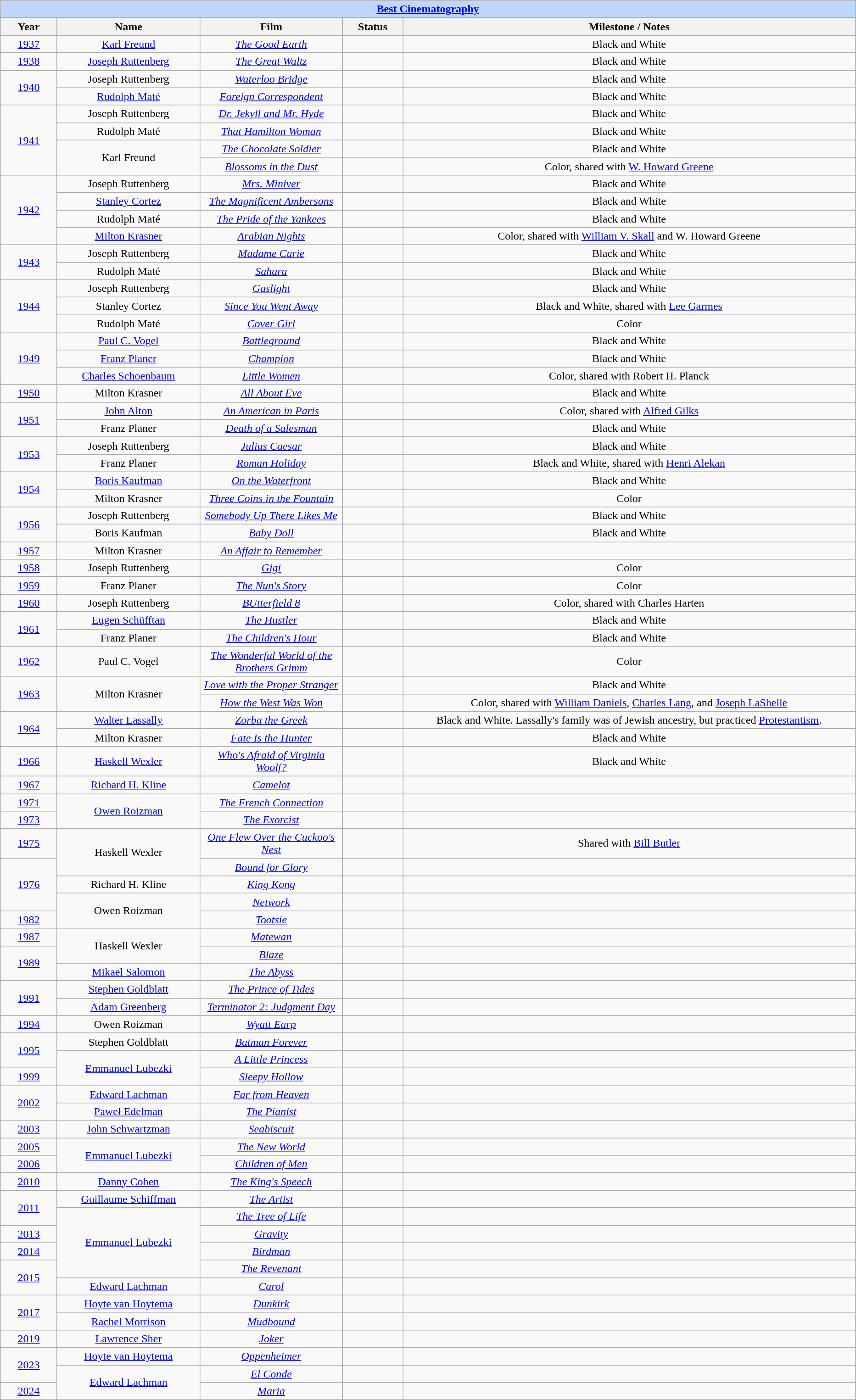<table class="wikitable" style="text-align: center">
<tr ---- bgcolor="#bfd7ff">
<td colspan=5 align=center><strong><a href='#'>Best Cinematography</a></strong></td>
</tr>
<tr ---- bgcolor="#ebf5ff">
<th width="075">Year</th>
<th width="200">Name</th>
<th width="200">Film</th>
<th width="080">Status</th>
<th width="650">Milestone / Notes</th>
</tr>
<tr>
<td><a href='#'>1937</a></td>
<td><a href='#'>Karl Freund</a></td>
<td><em><a href='#'>The Good Earth</a></em></td>
<td></td>
<td>Black and White</td>
</tr>
<tr>
<td><a href='#'>1938</a></td>
<td><a href='#'>Joseph Ruttenberg</a></td>
<td><em><a href='#'>The Great Waltz</a></em></td>
<td></td>
<td>Black and White</td>
</tr>
<tr>
<td rowspan="2"><a href='#'>1940</a></td>
<td>Joseph Ruttenberg</td>
<td><em><a href='#'>Waterloo Bridge</a></em></td>
<td></td>
<td>Black and White</td>
</tr>
<tr>
<td><a href='#'>Rudolph Maté</a></td>
<td><em><a href='#'>Foreign Correspondent</a></em></td>
<td></td>
<td>Black and White</td>
</tr>
<tr>
<td rowspan="4"><a href='#'>1941</a></td>
<td>Joseph Ruttenberg</td>
<td><em><a href='#'>Dr. Jekyll and Mr. Hyde</a></em></td>
<td></td>
<td>Black and White</td>
</tr>
<tr>
<td>Rudolph Maté</td>
<td><em><a href='#'>That Hamilton Woman</a></em></td>
<td></td>
<td>Black and White</td>
</tr>
<tr>
<td rowspan="2">Karl Freund</td>
<td><em><a href='#'>The Chocolate Soldier</a></em></td>
<td></td>
<td>Black and White</td>
</tr>
<tr>
<td><em><a href='#'>Blossoms in the Dust</a></em></td>
<td></td>
<td>Color, shared with <a href='#'>W. Howard Greene</a></td>
</tr>
<tr>
<td rowspan=4><a href='#'>1942</a></td>
<td>Joseph Ruttenberg</td>
<td><em><a href='#'>Mrs. Miniver</a></em></td>
<td></td>
<td>Black and White</td>
</tr>
<tr>
<td><a href='#'>Stanley Cortez</a></td>
<td><em><a href='#'>The Magnificent Ambersons</a></em></td>
<td></td>
<td>Black and White</td>
</tr>
<tr>
<td>Rudolph Maté</td>
<td><em><a href='#'>The Pride of the Yankees</a></em></td>
<td></td>
<td>Black and White</td>
</tr>
<tr>
<td><a href='#'>Milton Krasner</a></td>
<td><em><a href='#'>Arabian Nights</a></em></td>
<td></td>
<td>Color, shared with <a href='#'>William V. Skall</a> and W. Howard Greene</td>
</tr>
<tr>
<td rowspan="2"><a href='#'>1943</a></td>
<td>Joseph Ruttenberg</td>
<td><em><a href='#'>Madame Curie</a></em></td>
<td></td>
<td>Black and White</td>
</tr>
<tr>
<td>Rudolph Maté</td>
<td><em><a href='#'>Sahara</a></em></td>
<td></td>
<td>Black and White</td>
</tr>
<tr>
<td rowspan="3"><a href='#'>1944</a></td>
<td>Joseph Ruttenberg</td>
<td><em><a href='#'>Gaslight</a></em></td>
<td></td>
<td>Black and White</td>
</tr>
<tr>
<td>Stanley Cortez</td>
<td><em><a href='#'>Since You Went Away</a></em></td>
<td></td>
<td>Black and White, shared with <a href='#'>Lee Garmes</a></td>
</tr>
<tr>
<td>Rudolph Maté</td>
<td><em><a href='#'>Cover Girl</a></em></td>
<td></td>
<td>Color</td>
</tr>
<tr>
<td rowspan=3><a href='#'>1949</a></td>
<td><a href='#'>Paul C. Vogel</a></td>
<td><em><a href='#'>Battleground</a></em></td>
<td></td>
<td>Black and White</td>
</tr>
<tr>
<td><a href='#'>Franz Planer</a></td>
<td><em><a href='#'>Champion</a></em></td>
<td></td>
<td>Black and White</td>
</tr>
<tr>
<td><a href='#'>Charles Schoenbaum</a></td>
<td><em><a href='#'>Little Women</a></em></td>
<td></td>
<td>Color, shared with Robert H. Planck</td>
</tr>
<tr>
<td><a href='#'>1950</a></td>
<td>Milton Krasner</td>
<td><em><a href='#'>All About Eve</a></em></td>
<td></td>
<td>Black and White</td>
</tr>
<tr>
<td rowspan=2><a href='#'>1951</a></td>
<td><a href='#'>John Alton</a></td>
<td><em><a href='#'>An American in Paris</a></em></td>
<td></td>
<td>Color, shared with <a href='#'>Alfred Gilks</a></td>
</tr>
<tr>
<td>Franz Planer</td>
<td><em><a href='#'>Death of a Salesman</a></em></td>
<td></td>
<td>Black and White</td>
</tr>
<tr>
<td rowspan=2><a href='#'>1953</a></td>
<td>Joseph Ruttenberg</td>
<td><em><a href='#'>Julius Caesar</a></em></td>
<td></td>
<td>Black and White</td>
</tr>
<tr>
<td>Franz Planer</td>
<td><em><a href='#'>Roman Holiday</a></em></td>
<td></td>
<td>Black and White, shared with <a href='#'>Henri Alekan</a></td>
</tr>
<tr>
<td rowspan=2><a href='#'>1954</a></td>
<td><a href='#'>Boris Kaufman</a></td>
<td><em><a href='#'>On the Waterfront</a></em></td>
<td></td>
<td>Black and White</td>
</tr>
<tr>
<td>Milton Krasner</td>
<td><em><a href='#'>Three Coins in the Fountain</a></em></td>
<td></td>
<td>Color</td>
</tr>
<tr>
<td rowspan="2"><a href='#'>1956</a></td>
<td>Joseph Ruttenberg</td>
<td><em><a href='#'>Somebody Up There Likes Me</a></em></td>
<td></td>
<td>Black and White</td>
</tr>
<tr>
<td>Boris Kaufman</td>
<td><em><a href='#'>Baby Doll</a></em></td>
<td></td>
<td>Black and White</td>
</tr>
<tr>
<td><a href='#'>1957</a></td>
<td>Milton Krasner</td>
<td><em><a href='#'>An Affair to Remember</a></em></td>
<td></td>
<td></td>
</tr>
<tr>
<td><a href='#'>1958</a></td>
<td>Joseph Ruttenberg</td>
<td><em><a href='#'>Gigi</a></em></td>
<td></td>
<td>Color</td>
</tr>
<tr>
<td><a href='#'>1959</a></td>
<td>Franz Planer</td>
<td><em><a href='#'>The Nun's Story</a></em></td>
<td></td>
<td>Color</td>
</tr>
<tr>
<td><a href='#'>1960</a></td>
<td>Joseph Ruttenberg</td>
<td><em><a href='#'>BUtterfield 8</a></em></td>
<td></td>
<td>Color, shared with Charles Harten</td>
</tr>
<tr>
<td rowspan=2><a href='#'>1961</a></td>
<td><a href='#'>Eugen Schüfftan</a></td>
<td><em><a href='#'>The Hustler</a></em></td>
<td></td>
<td>Black and White</td>
</tr>
<tr>
<td>Franz Planer</td>
<td><em><a href='#'>The Children's Hour</a></em></td>
<td></td>
<td>Black and White</td>
</tr>
<tr>
<td><a href='#'>1962</a></td>
<td>Paul C. Vogel</td>
<td><em><a href='#'>The Wonderful World of the Brothers Grimm</a></em></td>
<td></td>
<td>Color</td>
</tr>
<tr>
<td rowspan=2><a href='#'>1963</a></td>
<td rowspan=2>Milton Krasner</td>
<td><em><a href='#'>Love with the Proper Stranger</a></em></td>
<td></td>
<td>Black and White</td>
</tr>
<tr>
<td><em><a href='#'>How the West Was Won</a></em></td>
<td></td>
<td>Color, shared with <a href='#'>William Daniels</a>, <a href='#'>Charles Lang</a>, and <a href='#'>Joseph LaShelle</a></td>
</tr>
<tr>
<td rowspan=2><a href='#'>1964</a></td>
<td><a href='#'>Walter Lassally</a></td>
<td><em><a href='#'>Zorba the Greek</a></em></td>
<td></td>
<td>Black and White. Lassally's family was of Jewish ancestry, but practiced <a href='#'>Protestantism</a>.</td>
</tr>
<tr>
<td>Milton Krasner</td>
<td><em><a href='#'>Fate Is the Hunter</a></em></td>
<td></td>
<td>Black and White</td>
</tr>
<tr>
<td><a href='#'>1966</a></td>
<td><a href='#'>Haskell Wexler</a></td>
<td><em><a href='#'>Who's Afraid of Virginia Woolf?</a></em></td>
<td></td>
<td>Black and White</td>
</tr>
<tr>
<td><a href='#'>1967</a></td>
<td><a href='#'>Richard H. Kline</a></td>
<td><em><a href='#'>Camelot</a></em></td>
<td></td>
<td></td>
</tr>
<tr>
<td><a href='#'>1971</a></td>
<td rowspan=2><a href='#'>Owen Roizman</a></td>
<td><em><a href='#'>The French Connection</a></em></td>
<td></td>
<td></td>
</tr>
<tr>
<td><a href='#'>1973</a></td>
<td><em><a href='#'>The Exorcist</a></em></td>
<td></td>
<td></td>
</tr>
<tr>
<td><a href='#'>1975</a></td>
<td rowspan=2>Haskell Wexler</td>
<td><em><a href='#'>One Flew Over the Cuckoo's Nest</a></em></td>
<td></td>
<td>Shared with <a href='#'>Bill Butler</a></td>
</tr>
<tr>
<td rowspan=3><a href='#'>1976</a></td>
<td><em><a href='#'>Bound for Glory</a></em></td>
<td></td>
<td></td>
</tr>
<tr>
<td>Richard H. Kline</td>
<td><em><a href='#'>King Kong</a></em></td>
<td></td>
<td></td>
</tr>
<tr>
<td rowspan=2>Owen Roizman</td>
<td><em><a href='#'>Network</a></em></td>
<td></td>
<td></td>
</tr>
<tr>
<td><a href='#'>1982</a></td>
<td><em><a href='#'>Tootsie</a></em></td>
<td></td>
<td></td>
</tr>
<tr>
<td><a href='#'>1987</a></td>
<td rowspan=2>Haskell Wexler</td>
<td><em><a href='#'>Matewan</a></em></td>
<td></td>
<td></td>
</tr>
<tr>
<td rowspan="2"><a href='#'>1989</a></td>
<td><em><a href='#'>Blaze</a></em></td>
<td></td>
<td></td>
</tr>
<tr>
<td><a href='#'>Mikael Salomon</a></td>
<td><em><a href='#'>The Abyss</a></em></td>
<td></td>
<td></td>
</tr>
<tr>
<td rowspan=2><a href='#'>1991</a></td>
<td><a href='#'>Stephen Goldblatt</a></td>
<td><em><a href='#'>The Prince of Tides</a></em></td>
<td></td>
<td></td>
</tr>
<tr>
<td><a href='#'>Adam Greenberg</a></td>
<td><em><a href='#'>Terminator 2: Judgment Day</a></em></td>
<td></td>
<td></td>
</tr>
<tr>
<td><a href='#'>1994</a></td>
<td>Owen Roizman</td>
<td><em><a href='#'>Wyatt Earp</a></em></td>
<td></td>
<td></td>
</tr>
<tr>
<td rowspan=2><a href='#'>1995</a></td>
<td>Stephen Goldblatt</td>
<td><em><a href='#'>Batman Forever</a></em></td>
<td></td>
<td></td>
</tr>
<tr>
<td rowspan=2><a href='#'>Emmanuel Lubezki</a></td>
<td><em><a href='#'>A Little Princess</a></em></td>
<td></td>
<td></td>
</tr>
<tr>
<td><a href='#'>1999</a></td>
<td><em><a href='#'>Sleepy Hollow</a></em></td>
<td></td>
<td></td>
</tr>
<tr>
<td rowspan="2"><a href='#'>2002</a></td>
<td><a href='#'>Edward Lachman</a></td>
<td><em><a href='#'>Far from Heaven</a></em></td>
<td></td>
<td></td>
</tr>
<tr>
<td><a href='#'>Paweł Edelman</a></td>
<td><em><a href='#'>The Pianist</a></em></td>
<td></td>
<td></td>
</tr>
<tr>
<td><a href='#'>2003</a></td>
<td><a href='#'>John Schwartzman</a></td>
<td><em><a href='#'>Seabiscuit</a></em></td>
<td></td>
<td></td>
</tr>
<tr>
<td><a href='#'>2005</a></td>
<td rowspan=2><a href='#'>Emmanuel Lubezki</a></td>
<td><em><a href='#'>The New World</a></em></td>
<td></td>
<td></td>
</tr>
<tr>
<td><a href='#'>2006</a></td>
<td><em><a href='#'>Children of Men</a></em></td>
<td></td>
<td></td>
</tr>
<tr>
<td><a href='#'>2010</a></td>
<td><a href='#'>Danny Cohen</a></td>
<td><em><a href='#'>The King's Speech</a></em></td>
<td></td>
<td></td>
</tr>
<tr>
<td rowspan=2><a href='#'>2011</a></td>
<td><a href='#'>Guillaume Schiffman</a></td>
<td><em><a href='#'>The Artist</a></em></td>
<td></td>
<td></td>
</tr>
<tr>
<td rowspan=4><a href='#'>Emmanuel Lubezki</a></td>
<td><em><a href='#'>The Tree of Life</a></em></td>
<td></td>
<td></td>
</tr>
<tr>
<td><a href='#'>2013</a></td>
<td><em><a href='#'>Gravity</a></em></td>
<td></td>
<td></td>
</tr>
<tr>
<td><a href='#'>2014</a></td>
<td><em><a href='#'>Birdman</a></em></td>
<td></td>
<td></td>
</tr>
<tr>
<td rowspan=2><a href='#'>2015</a></td>
<td><em><a href='#'>The Revenant</a></em></td>
<td></td>
<td></td>
</tr>
<tr>
<td><a href='#'>Edward Lachman</a></td>
<td><em><a href='#'>Carol</a></em></td>
<td></td>
<td></td>
</tr>
<tr>
<td rowspan=2><a href='#'>2017</a></td>
<td><a href='#'>Hoyte van Hoytema</a></td>
<td><em><a href='#'>Dunkirk</a></em></td>
<td></td>
<td></td>
</tr>
<tr>
<td><a href='#'>Rachel Morrison</a></td>
<td><em><a href='#'>Mudbound</a></em></td>
<td></td>
<td></td>
</tr>
<tr>
<td><a href='#'>2019</a></td>
<td><a href='#'>Lawrence Sher</a></td>
<td><em><a href='#'>Joker</a></em></td>
<td></td>
<td></td>
</tr>
<tr>
<td rowspan=2><a href='#'>2023</a></td>
<td><a href='#'>Hoyte van Hoytema</a></td>
<td><em><a href='#'>Oppenheimer</a></em></td>
<td></td>
<td></td>
</tr>
<tr>
<td rowspan=2><a href='#'>Edward Lachman</a></td>
<td><em><a href='#'>El Conde</a></em></td>
<td></td>
<td></td>
</tr>
<tr>
<td><a href='#'>2024</a></td>
<td><em><a href='#'>Maria</a></em></td>
<td></td>
<td></td>
</tr>
</table>
